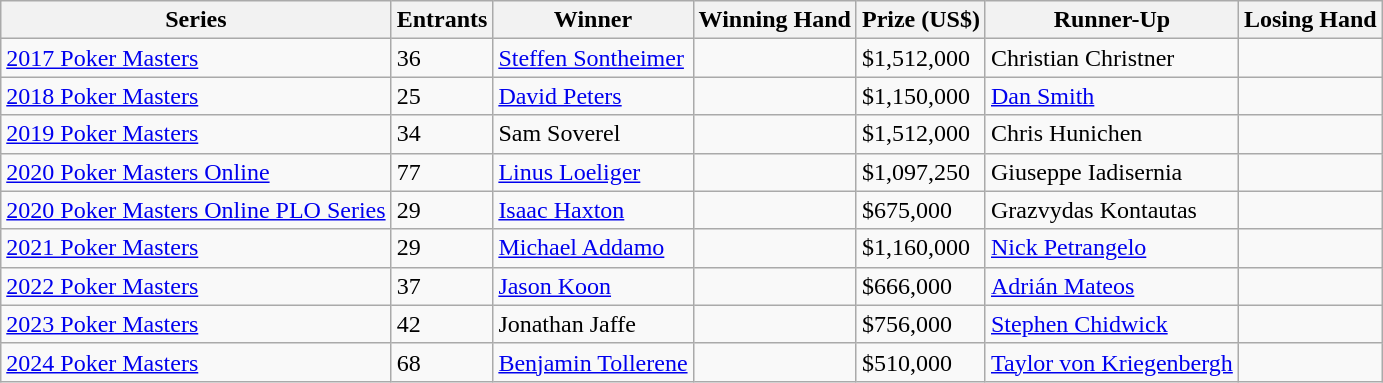<table class="wikitable">
<tr>
<th>Series</th>
<th>Entrants</th>
<th>Winner</th>
<th>Winning Hand</th>
<th>Prize (US$)</th>
<th>Runner-Up</th>
<th>Losing Hand</th>
</tr>
<tr>
<td><a href='#'>2017 Poker Masters</a></td>
<td>36</td>
<td> <a href='#'>Steffen Sontheimer</a></td>
<td></td>
<td>$1,512,000</td>
<td> Christian Christner</td>
<td></td>
</tr>
<tr>
<td><a href='#'>2018 Poker Masters</a></td>
<td>25</td>
<td> <a href='#'>David Peters</a></td>
<td></td>
<td>$1,150,000</td>
<td> <a href='#'>Dan Smith</a></td>
<td></td>
</tr>
<tr>
<td><a href='#'>2019 Poker Masters</a></td>
<td>34</td>
<td> Sam Soverel</td>
<td></td>
<td>$1,512,000</td>
<td> Chris Hunichen</td>
<td></td>
</tr>
<tr>
<td><a href='#'>2020 Poker Masters Online</a></td>
<td>77</td>
<td> <a href='#'>Linus Loeliger</a></td>
<td></td>
<td>$1,097,250</td>
<td> Giuseppe Iadisernia</td>
<td></td>
</tr>
<tr>
<td><a href='#'>2020 Poker Masters Online PLO Series</a></td>
<td>29</td>
<td> <a href='#'>Isaac Haxton</a></td>
<td></td>
<td>$675,000</td>
<td> Grazvydas Kontautas</td>
<td></td>
</tr>
<tr>
<td><a href='#'>2021 Poker Masters</a></td>
<td>29</td>
<td> <a href='#'>Michael Addamo</a></td>
<td></td>
<td>$1,160,000</td>
<td> <a href='#'>Nick Petrangelo</a></td>
<td></td>
</tr>
<tr>
<td><a href='#'>2022 Poker Masters</a></td>
<td>37</td>
<td> <a href='#'>Jason Koon</a></td>
<td></td>
<td>$666,000</td>
<td> <a href='#'>Adrián Mateos</a></td>
<td></td>
</tr>
<tr>
<td><a href='#'>2023 Poker Masters</a></td>
<td>42</td>
<td> Jonathan Jaffe</td>
<td></td>
<td>$756,000</td>
<td> <a href='#'>Stephen Chidwick</a></td>
<td></td>
</tr>
<tr>
<td><a href='#'>2024 Poker Masters</a></td>
<td>68</td>
<td> <a href='#'>Benjamin Tollerene</a></td>
<td></td>
<td>$510,000</td>
<td> <a href='#'>Taylor von Kriegenbergh</a></td>
<td></td>
</tr>
</table>
